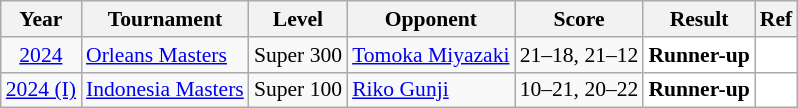<table class="sortable wikitable" style="font-size: 90%;">
<tr>
<th>Year</th>
<th>Tournament</th>
<th>Level</th>
<th>Opponent</th>
<th>Score</th>
<th>Result</th>
<th>Ref</th>
</tr>
<tr>
<td align="center"><a href='#'>2024</a></td>
<td align="left"><a href='#'>Orleans Masters</a></td>
<td align="left">Super 300</td>
<td align="left"> <a href='#'>Tomoka Miyazaki</a></td>
<td align="left">21–18, 21–12</td>
<td style="text-align:left; background:white"> <strong>Runner-up</strong></td>
<td style="text-align:center; background:white"></td>
</tr>
<tr>
<td align="center"><a href='#'>2024 (I)</a></td>
<td align="left"><a href='#'>Indonesia Masters</a></td>
<td align="left">Super 100</td>
<td align="left"> <a href='#'>Riko Gunji</a></td>
<td align="left">10–21, 20–22</td>
<td style="text-align:left; background:white"> <strong>Runner-up</strong></td>
<td style="text-align:center; background:white"></td>
</tr>
</table>
